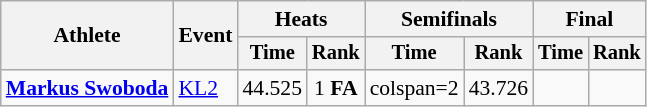<table class=wikitable style="font-size:90%">
<tr>
<th rowspan="2">Athlete</th>
<th rowspan="2">Event</th>
<th colspan=2>Heats</th>
<th colspan=2>Semifinals</th>
<th colspan=2>Final</th>
</tr>
<tr style="font-size:95%">
<th>Time</th>
<th>Rank</th>
<th>Time</th>
<th>Rank</th>
<th>Time</th>
<th>Rank</th>
</tr>
<tr align=center>
<td align=left><strong><a href='#'>Markus Swoboda</a></strong></td>
<td align=left><a href='#'>KL2</a></td>
<td>44.525</td>
<td>1 <strong>FA</strong></td>
<td>colspan=2</td>
<td>43.726</td>
<td></td>
</tr>
</table>
